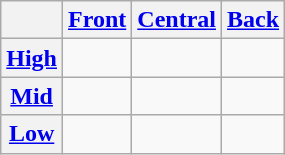<table class="wikitable" style="text-align:center">
<tr>
<th></th>
<th><a href='#'>Front</a></th>
<th><a href='#'>Central</a></th>
<th><a href='#'>Back</a></th>
</tr>
<tr>
<th><a href='#'>High</a></th>
<td></td>
<td></td>
<td></td>
</tr>
<tr>
<th><a href='#'>Mid</a></th>
<td></td>
<td></td>
<td></td>
</tr>
<tr>
<th><a href='#'>Low</a></th>
<td></td>
<td></td>
<td></td>
</tr>
</table>
